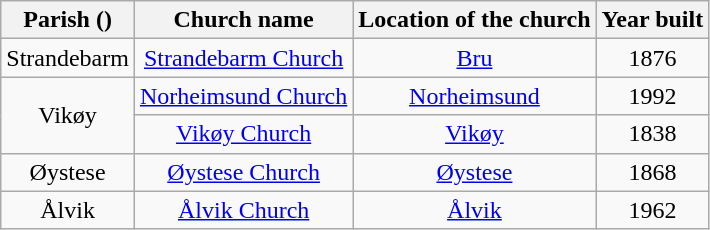<table class="wikitable" style="text-align:center">
<tr>
<th>Parish ()</th>
<th>Church name</th>
<th>Location of the church</th>
<th>Year built</th>
</tr>
<tr>
<td>Strandebarm</td>
<td><a href='#'>Strandebarm Church</a></td>
<td><a href='#'>Bru</a></td>
<td>1876</td>
</tr>
<tr>
<td rowspan="2">Vikøy</td>
<td><a href='#'>Norheimsund Church</a></td>
<td><a href='#'>Norheimsund</a></td>
<td>1992</td>
</tr>
<tr>
<td><a href='#'>Vikøy Church</a></td>
<td><a href='#'>Vikøy</a></td>
<td>1838</td>
</tr>
<tr>
<td>Øystese</td>
<td><a href='#'>Øystese Church</a></td>
<td><a href='#'>Øystese</a></td>
<td>1868</td>
</tr>
<tr>
<td>Ålvik</td>
<td><a href='#'>Ålvik Church</a></td>
<td><a href='#'>Ålvik</a></td>
<td>1962</td>
</tr>
</table>
